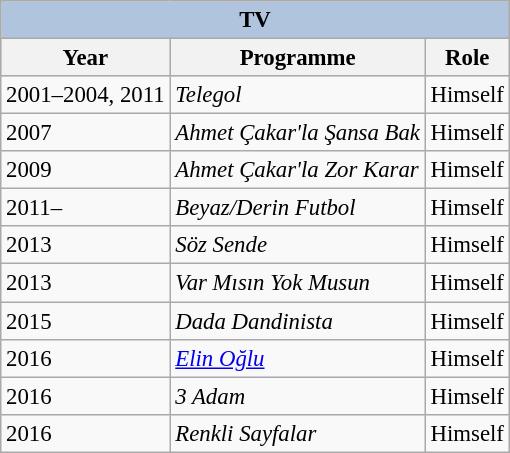<table class="wikitable plainrowheaders sortable" style="margin-right: 0; font-size: 95%;">
<tr>
<th colspan="3" style="background: LightSteelBlue;">TV</th>
</tr>
<tr bgcolor="#CCCCCC" align="center">
<th>Year</th>
<th>Programme</th>
<th>Role</th>
</tr>
<tr>
<td>2001–2004, 2011</td>
<td><em>Telegol</em></td>
<td>Himself</td>
</tr>
<tr>
<td>2007</td>
<td><em>Ahmet Çakar'la Şansa Bak</em></td>
<td>Himself</td>
</tr>
<tr>
<td>2009</td>
<td><em>Ahmet Çakar'la Zor Karar</em></td>
<td>Himself</td>
</tr>
<tr>
<td>2011–</td>
<td><em>Beyaz/Derin Futbol</em></td>
<td>Himself</td>
</tr>
<tr>
<td>2013</td>
<td><em>Söz Sende</em></td>
<td>Himself</td>
</tr>
<tr>
<td>2013</td>
<td><em>Var Mısın Yok Musun</em></td>
<td>Himself</td>
</tr>
<tr>
<td>2015</td>
<td><em>Dada Dandinista</em></td>
<td>Himself</td>
</tr>
<tr>
<td>2016</td>
<td><em><a href='#'>Elin Oğlu</a></em></td>
<td>Himself</td>
</tr>
<tr>
<td>2016</td>
<td><em>3 Adam</em></td>
<td>Himself</td>
</tr>
<tr>
<td>2016</td>
<td><em>Renkli Sayfalar</em></td>
<td>Himself</td>
</tr>
</table>
